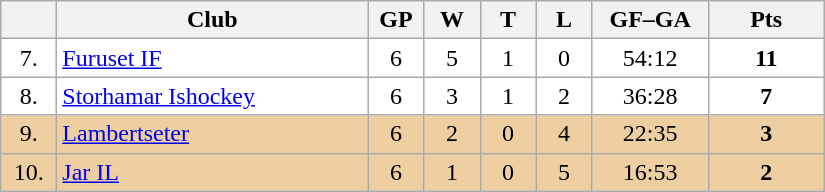<table class="wikitable">
<tr>
<th width="30"></th>
<th width="200">Club</th>
<th width="30">GP</th>
<th width="30">W</th>
<th width="30">T</th>
<th width="30">L</th>
<th width="70">GF–GA</th>
<th width="70">Pts</th>
</tr>
<tr bgcolor="#FFFFFF" align="center">
<td>7.</td>
<td align="left"><a href='#'>Furuset IF</a></td>
<td>6</td>
<td>5</td>
<td>1</td>
<td>0</td>
<td>54:12</td>
<td><strong>11</strong></td>
</tr>
<tr bgcolor="#FFFFFF" align="center">
<td>8.</td>
<td align="left"><a href='#'>Storhamar Ishockey</a></td>
<td>6</td>
<td>3</td>
<td>1</td>
<td>2</td>
<td>36:28</td>
<td><strong>7</strong></td>
</tr>
<tr bgcolor="#EECFA1" align="center">
<td>9.</td>
<td align="left"><a href='#'>Lambertseter</a></td>
<td>6</td>
<td>2</td>
<td>0</td>
<td>4</td>
<td>22:35</td>
<td><strong>3</strong></td>
</tr>
<tr bgcolor="#EECFA1" align="center">
<td>10.</td>
<td align="left"><a href='#'>Jar IL</a></td>
<td>6</td>
<td>1</td>
<td>0</td>
<td>5</td>
<td>16:53</td>
<td><strong>2</strong></td>
</tr>
</table>
